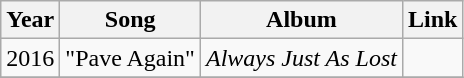<table class="wikitable">
<tr>
<th>Year</th>
<th>Song</th>
<th>Album</th>
<th>Link</th>
</tr>
<tr>
<td>2016</td>
<td>"Pave Again"</td>
<td><em>Always Just As Lost</em></td>
<td></td>
</tr>
<tr>
</tr>
</table>
